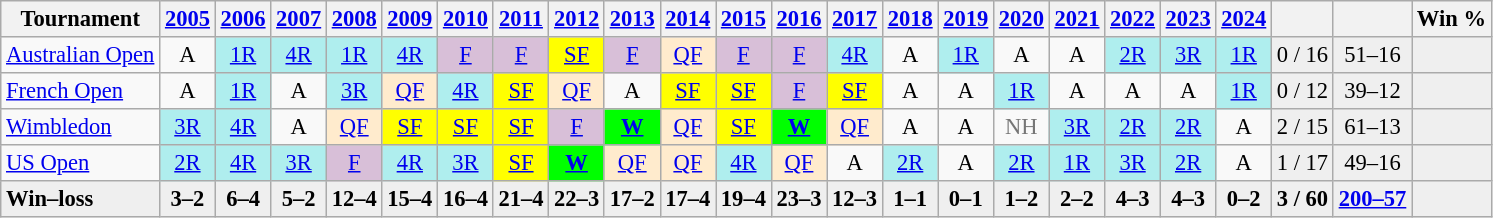<table class="wikitable nowrap" style=text-align:center;font-size:94%>
<tr>
<th>Tournament</th>
<th><a href='#'>2005</a></th>
<th><a href='#'>2006</a></th>
<th><a href='#'>2007</a></th>
<th><a href='#'>2008</a></th>
<th><a href='#'>2009</a></th>
<th><a href='#'>2010</a></th>
<th><a href='#'>2011</a></th>
<th><a href='#'>2012</a></th>
<th><a href='#'>2013</a></th>
<th><a href='#'>2014</a></th>
<th><a href='#'>2015</a></th>
<th><a href='#'>2016</a></th>
<th><a href='#'>2017</a></th>
<th><a href='#'>2018</a></th>
<th><a href='#'>2019</a></th>
<th><a href='#'>2020</a></th>
<th><a href='#'>2021</a></th>
<th><a href='#'>2022</a></th>
<th><a href='#'>2023</a></th>
<th><a href='#'>2024</a></th>
<th></th>
<th></th>
<th>Win %</th>
</tr>
<tr>
<td align=left><a href='#'>Australian Open</a></td>
<td>A</td>
<td style=background:#afeeee><a href='#'>1R</a></td>
<td style=background:#afeeee><a href='#'>4R</a></td>
<td style=background:#afeeee><a href='#'>1R</a></td>
<td style=background:#afeeee><a href='#'>4R</a></td>
<td style=background:thistle><a href='#'>F</a></td>
<td style=background:thistle><a href='#'>F</a></td>
<td style=background:yellow><a href='#'>SF</a></td>
<td style=background:thistle><a href='#'>F</a></td>
<td style=background:#ffebcd><a href='#'>QF</a></td>
<td style=background:thistle><a href='#'>F</a></td>
<td style=background:thistle><a href='#'>F</a></td>
<td style=background:#afeeee><a href='#'>4R</a></td>
<td>A</td>
<td style=background:#afeeee><a href='#'>1R</a></td>
<td>A</td>
<td>A</td>
<td style=background:#afeeee><a href='#'>2R</a></td>
<td style=background:#afeeee><a href='#'>3R</a></td>
<td style=background:#afeeee><a href='#'>1R</a></td>
<td style="background:#efefef;">0 / 16</td>
<td style="background:#efefef;">51–16</td>
<td style="background:#efefef;"></td>
</tr>
<tr>
<td align=left><a href='#'>French Open</a></td>
<td>A</td>
<td style=background:#afeeee><a href='#'>1R</a></td>
<td>A</td>
<td style=background:#afeeee><a href='#'>3R</a></td>
<td style=background:#ffebcd><a href='#'>QF</a></td>
<td style=background:#afeeee><a href='#'>4R</a></td>
<td style=background:yellow><a href='#'>SF</a></td>
<td style=background:#ffebcd><a href='#'>QF</a></td>
<td>A</td>
<td style=background:yellow><a href='#'>SF</a></td>
<td style=background:yellow><a href='#'>SF</a></td>
<td style=background:thistle><a href='#'>F</a></td>
<td style=background:yellow><a href='#'>SF</a></td>
<td>A</td>
<td>A</td>
<td style=background:#afeeee><a href='#'>1R</a></td>
<td>A</td>
<td>A</td>
<td>A</td>
<td style=background:#afeeee><a href='#'>1R</a></td>
<td style="background:#efefef;">0 / 12</td>
<td style="background:#efefef;">39–12</td>
<td style="background:#efefef;"></td>
</tr>
<tr>
<td align=left><a href='#'>Wimbledon</a></td>
<td style=background:#afeeee><a href='#'>3R</a></td>
<td style=background:#afeeee><a href='#'>4R</a></td>
<td>A</td>
<td style=background:#ffebcd><a href='#'>QF</a></td>
<td style=background:yellow><a href='#'>SF</a></td>
<td style=background:yellow><a href='#'>SF</a></td>
<td style=background:yellow><a href='#'>SF</a></td>
<td style=background:thistle><a href='#'>F</a></td>
<td style=background:lime><a href='#'><strong>W</strong></a></td>
<td style=background:#ffebcd><a href='#'>QF</a></td>
<td style=background:yellow><a href='#'>SF</a></td>
<td style=background:lime><a href='#'><strong>W</strong></a></td>
<td style=background:#ffebcd><a href='#'>QF</a></td>
<td>A</td>
<td>A</td>
<td style=color:#767676>NH</td>
<td style=background:#afeeee><a href='#'>3R</a></td>
<td style=background:#afeeee><a href='#'>2R</a></td>
<td style=background:#afeeee><a href='#'>2R</a></td>
<td>A</td>
<td style="background:#efefef;">2 / 15</td>
<td style="background:#efefef;">61–13</td>
<td style="background:#efefef;"></td>
</tr>
<tr>
<td align=left><a href='#'>US Open</a></td>
<td style=background:#afeeee><a href='#'>2R</a></td>
<td style=background:#afeeee><a href='#'>4R</a></td>
<td style=background:#afeeee><a href='#'>3R</a></td>
<td style=background:thistle><a href='#'>F</a></td>
<td style=background:#afeeee><a href='#'>4R</a></td>
<td style=background:#afeeee><a href='#'>3R</a></td>
<td style=background:yellow><a href='#'>SF</a></td>
<td style=background:lime><a href='#'><strong>W</strong></a></td>
<td style=background:#ffebcd><a href='#'>QF</a></td>
<td style=background:#ffebcd><a href='#'>QF</a></td>
<td style=background:#afeeee><a href='#'>4R</a></td>
<td style=background:#ffebcd><a href='#'>QF</a></td>
<td>A</td>
<td style=background:#afeeee><a href='#'>2R</a></td>
<td>A</td>
<td style=background:#afeeee><a href='#'>2R</a></td>
<td style=background:#afeeee><a href='#'>1R</a></td>
<td style=background:#afeeee><a href='#'>3R</a></td>
<td style=background:#afeeee><a href='#'>2R</a></td>
<td>A</td>
<td style="background:#efefef;">1 / 17</td>
<td style="background:#efefef;">49–16</td>
<td style="background:#efefef;"></td>
</tr>
<tr style="font-weight:bold; background:#efefef;">
<td style=text-align:left>Win–loss</td>
<td>3–2</td>
<td>6–4</td>
<td>5–2</td>
<td>12–4</td>
<td>15–4</td>
<td>16–4</td>
<td>21–4</td>
<td>22–3</td>
<td>17–2</td>
<td>17–4</td>
<td>19–4</td>
<td>23–3</td>
<td>12–3</td>
<td>1–1</td>
<td>0–1</td>
<td>1–2</td>
<td>2–2</td>
<td>4–3</td>
<td>4–3</td>
<td>0–2</td>
<td style="background:#efefef;">3 / 60</td>
<td style="background:#efefef;"><a href='#'>200–57</a></td>
<td style="background:#efefef;"></td>
</tr>
</table>
